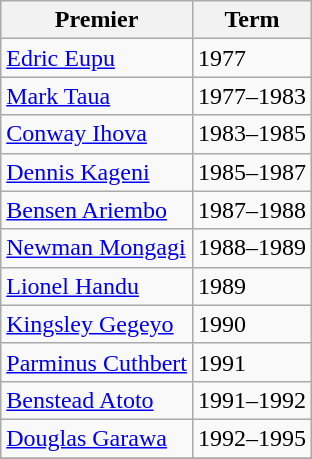<table class="wikitable">
<tr>
<th><strong>Premier</strong></th>
<th><strong>Term</strong></th>
</tr>
<tr>
<td><a href='#'>Edric Eupu</a></td>
<td>1977</td>
</tr>
<tr>
<td><a href='#'>Mark Taua</a></td>
<td>1977–1983</td>
</tr>
<tr>
<td><a href='#'>Conway Ihova</a></td>
<td>1983–1985</td>
</tr>
<tr>
<td><a href='#'>Dennis Kageni</a></td>
<td>1985–1987</td>
</tr>
<tr>
<td><a href='#'>Bensen Ariembo</a></td>
<td>1987–1988</td>
</tr>
<tr>
<td><a href='#'>Newman Mongagi</a></td>
<td>1988–1989</td>
</tr>
<tr>
<td><a href='#'>Lionel Handu</a></td>
<td>1989</td>
</tr>
<tr>
<td><a href='#'>Kingsley Gegeyo</a></td>
<td>1990</td>
</tr>
<tr>
<td><a href='#'>Parminus Cuthbert</a></td>
<td>1991</td>
</tr>
<tr>
<td><a href='#'>Benstead Atoto</a></td>
<td>1991–1992</td>
</tr>
<tr>
<td><a href='#'>Douglas Garawa</a></td>
<td>1992–1995</td>
</tr>
<tr>
</tr>
</table>
